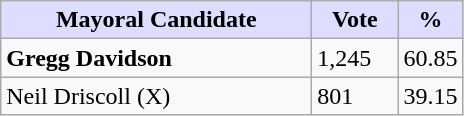<table class="wikitable">
<tr>
<th style="background:#ddf; width:200px;">Mayoral Candidate</th>
<th style="background:#ddf; width:50px;">Vote</th>
<th style="background:#ddf; width:30px;">%</th>
</tr>
<tr>
<td><strong>Gregg Davidson</strong></td>
<td>1,245</td>
<td>60.85</td>
</tr>
<tr>
<td>Neil Driscoll (X)</td>
<td>801</td>
<td>39.15</td>
</tr>
</table>
